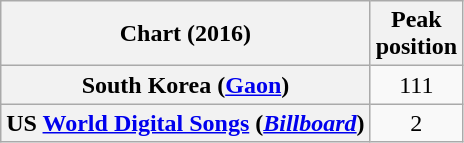<table class="wikitable plainrowheaders" style="text-align:center">
<tr>
<th scope="col">Chart (2016)</th>
<th scope="col">Peak<br>position</th>
</tr>
<tr>
<th scope="row">South Korea (<a href='#'>Gaon</a>)</th>
<td>111</td>
</tr>
<tr>
<th scope="row">US <a href='#'>World Digital Songs</a> (<em><a href='#'>Billboard</a></em>)</th>
<td>2</td>
</tr>
</table>
